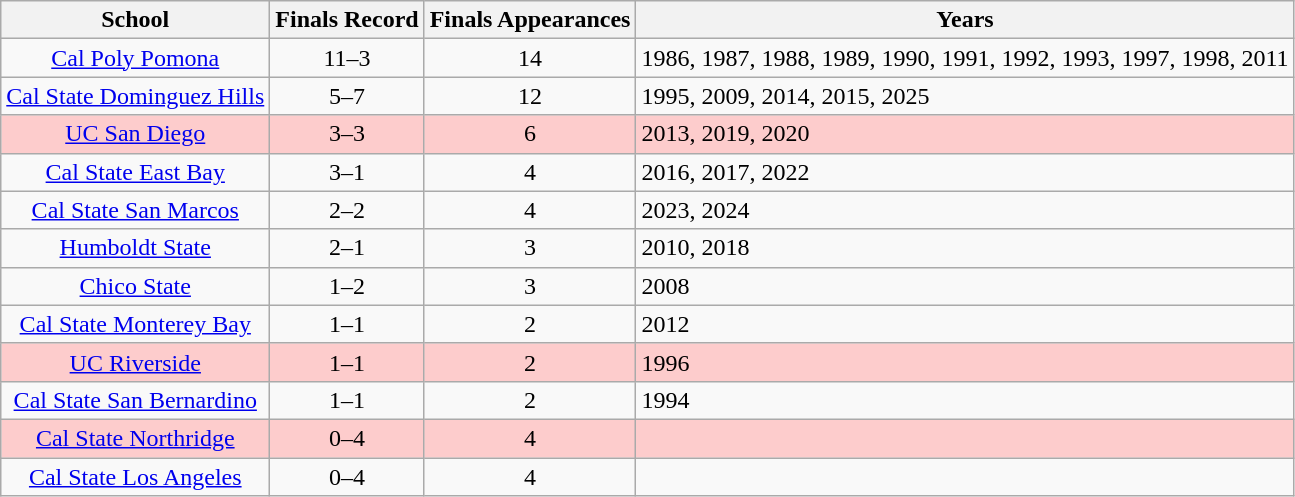<table class="wikitable sortable" style="text-align:center;">
<tr>
<th>School</th>
<th>Finals Record</th>
<th>Finals Appearances</th>
<th class=unsortable>Years</th>
</tr>
<tr>
<td><a href='#'>Cal Poly Pomona</a></td>
<td>11–3</td>
<td>14</td>
<td align=left>1986, 1987, 1988, 1989, 1990, 1991, 1992, 1993, 1997, 1998, 2011</td>
</tr>
<tr>
<td><a href='#'>Cal State Dominguez Hills</a></td>
<td>5–7</td>
<td>12</td>
<td align=left>1995, 2009, 2014, 2015, 2025</td>
</tr>
<tr bgcolor=#fdcccc>
<td><a href='#'>UC San Diego</a></td>
<td>3–3</td>
<td>6</td>
<td align=left>2013, 2019, 2020</td>
</tr>
<tr>
<td><a href='#'>Cal State East Bay</a></td>
<td>3–1</td>
<td>4</td>
<td align=left>2016, 2017, 2022</td>
</tr>
<tr>
<td><a href='#'>Cal State San Marcos</a></td>
<td>2–2</td>
<td>4</td>
<td align=left>2023, 2024</td>
</tr>
<tr>
<td><a href='#'>Humboldt State</a></td>
<td>2–1</td>
<td>3</td>
<td align=left>2010, 2018</td>
</tr>
<tr>
<td><a href='#'>Chico State</a></td>
<td>1–2</td>
<td>3</td>
<td align=left>2008</td>
</tr>
<tr>
<td><a href='#'>Cal State Monterey Bay</a></td>
<td>1–1</td>
<td>2</td>
<td align=left>2012</td>
</tr>
<tr bgcolor=#fdcccc>
<td><a href='#'>UC Riverside</a></td>
<td>1–1</td>
<td>2</td>
<td align=left>1996</td>
</tr>
<tr>
<td><a href='#'>Cal State San Bernardino</a></td>
<td>1–1</td>
<td>2</td>
<td align=left>1994</td>
</tr>
<tr bgcolor=#fdcccc>
<td><a href='#'>Cal State Northridge</a></td>
<td>0–4</td>
<td>4</td>
<td align=left></td>
</tr>
<tr>
<td><a href='#'>Cal State Los Angeles</a></td>
<td>0–4</td>
<td>4</td>
<td align=left></td>
</tr>
</table>
